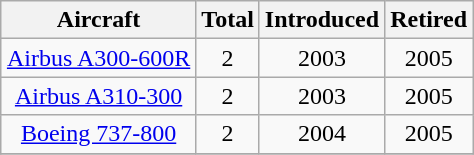<table class="wikitable" style="margin:0.5em auto; text-align:center">
<tr>
<th>Aircraft</th>
<th>Total</th>
<th>Introduced</th>
<th>Retired</th>
</tr>
<tr>
<td><a href='#'>Airbus A300-600R</a></td>
<td>2</td>
<td>2003</td>
<td>2005</td>
</tr>
<tr>
<td><a href='#'>Airbus A310-300</a></td>
<td>2</td>
<td>2003</td>
<td>2005</td>
</tr>
<tr>
<td><a href='#'>Boeing 737-800</a></td>
<td>2</td>
<td>2004</td>
<td>2005</td>
</tr>
<tr>
</tr>
</table>
